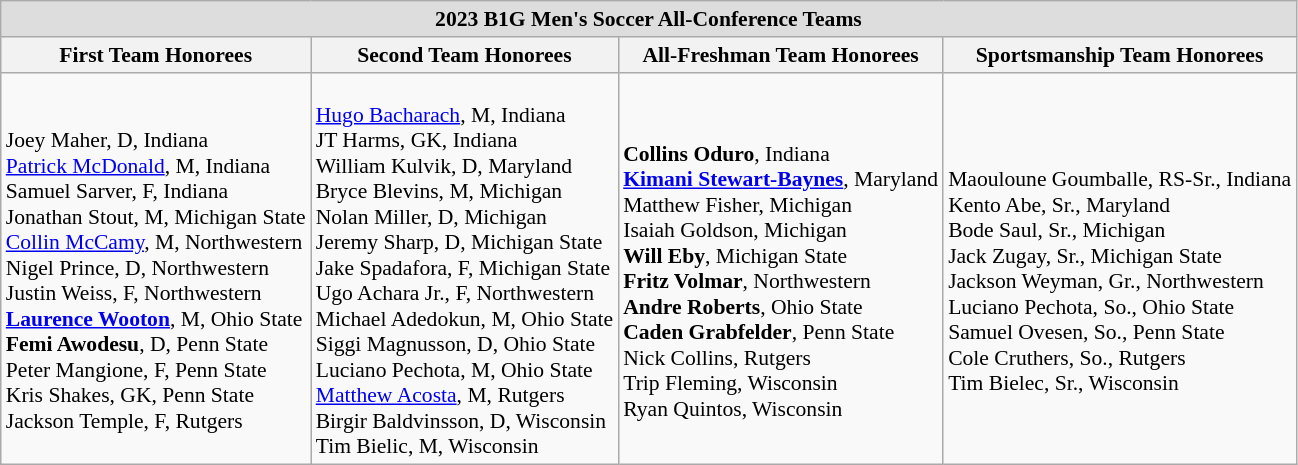<table class="wikitable" style="white-space:nowrap; font-size:90%;">
<tr>
<td colspan="4" style="text-align:center; background:#ddd;"><strong>2023 B1G Men's Soccer All-Conference Teams</strong></td>
</tr>
<tr>
<th>First Team Honorees</th>
<th>Second Team Honorees</th>
<th>All-Freshman Team Honorees</th>
<th>Sportsmanship Team Honorees</th>
</tr>
<tr>
<td><br>Joey Maher, D, Indiana<br>
<a href='#'>Patrick McDonald</a>, M, Indiana<br>
Samuel Sarver, F, Indiana<br>
Jonathan Stout, M, Michigan State<br>
<a href='#'>Collin McCamy</a>, M, Northwestern<br>
Nigel Prince, D, Northwestern<br>
Justin Weiss, F, Northwestern<br>
<strong><a href='#'>Laurence Wooton</a></strong>, M, Ohio State<br>
<strong>Femi Awodesu</strong>, D, Penn State<br>
Peter Mangione, F, Penn State<br>
Kris Shakes, GK, Penn State<br>
Jackson Temple, F, Rutgers</td>
<td><br><a href='#'>Hugo Bacharach</a>, M, Indiana<br>
JT Harms, GK, Indiana<br>
William Kulvik, D, Maryland<br>
Bryce Blevins, M, Michigan<br>
Nolan Miller, D, Michigan<br>
Jeremy Sharp, D, Michigan State<br>
Jake Spadafora, F, Michigan State<br>
Ugo Achara Jr., F, Northwestern<br>
Michael Adedokun, M, Ohio State<br>
Siggi Magnusson, D, Ohio State<br>
Luciano Pechota, M, Ohio State<br>
<a href='#'>Matthew Acosta</a>, M, Rutgers<br>
Birgir Baldvinsson, D, Wisconsin<br>
Tim Bielic, M, Wisconsin</td>
<td><br><strong>Collins Oduro</strong>, Indiana<br>
<strong><a href='#'>Kimani Stewart-Baynes</a></strong>, Maryland<br>
Matthew Fisher, Michigan<br>
Isaiah Goldson, Michigan<br>
<strong>Will Eby</strong>, Michigan State<br>
<strong>Fritz Volmar</strong>, Northwestern<br>
<strong>Andre Roberts</strong>, Ohio State<br>
<strong>Caden Grabfelder</strong>, Penn State<br>
Nick Collins, Rutgers<br>
Trip Fleming, Wisconsin<br>
Ryan Quintos, Wisconsin</td>
<td><br>Maouloune Goumballe, RS-Sr., Indiana<br>
Kento Abe, Sr., Maryland<br>
Bode Saul, Sr., Michigan<br>
Jack Zugay, Sr., Michigan State<br>
Jackson Weyman, Gr., Northwestern<br>
Luciano Pechota, So., Ohio State<br>
Samuel Ovesen, So., Penn State<br>
Cole Cruthers, So., Rutgers<br>
Tim Bielec, Sr., Wisconsin</td>
</tr>
</table>
